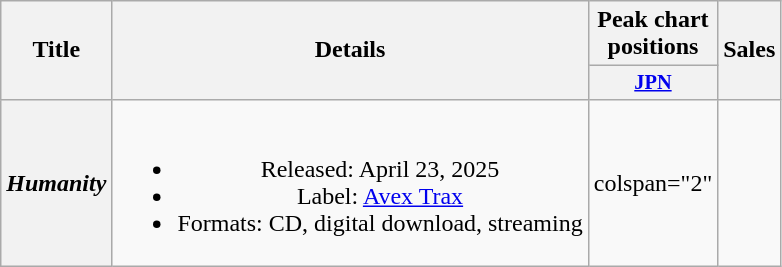<table class="wikitable plainrowheaders" style="text-align:center">
<tr>
<th scope="col" rowspan="2">Title</th>
<th scope="col" rowspan="2">Details</th>
<th scope="col" colspan="1">Peak chart positions</th>
<th scope="col" rowspan="2">Sales</th>
</tr>
<tr>
<th scope="col" style="width:3em;font-size:85%"><a href='#'>JPN</a><br></th>
</tr>
<tr>
<th scope="row"><em>Humanity</em></th>
<td><br><ul><li>Released: April 23, 2025</li><li>Label: <a href='#'>Avex Trax</a></li><li>Formats: CD, digital download, streaming</li></ul></td>
<td>colspan="2" </td>
</tr>
</table>
